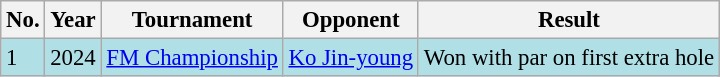<table class="wikitable" style="font-size:95%;">
<tr>
<th>No.</th>
<th>Year</th>
<th>Tournament</th>
<th>Opponent</th>
<th>Result</th>
</tr>
<tr style="background:#B0E0E6;">
<td>1</td>
<td>2024</td>
<td><a href='#'>FM Championship</a></td>
<td> <a href='#'>Ko Jin-young</a></td>
<td>Won with par on first extra hole</td>
</tr>
</table>
